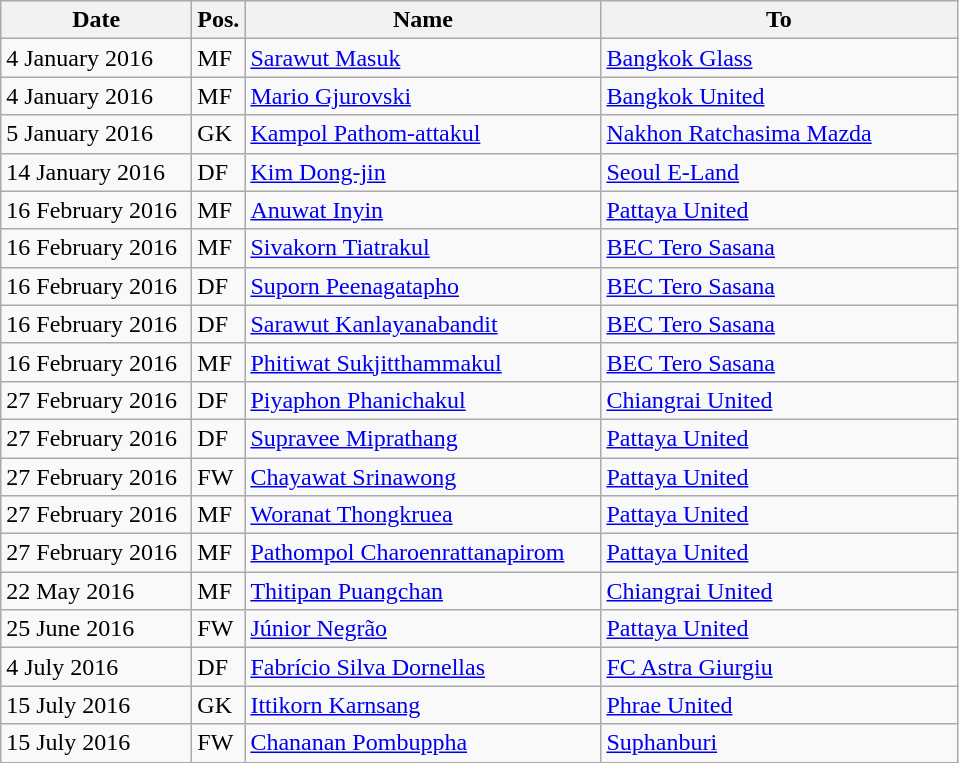<table class="wikitable">
<tr>
<th width="120">Date</th>
<th>Pos.</th>
<th width="230">Name</th>
<th width="230">To</th>
</tr>
<tr>
<td>4 January 2016</td>
<td>MF</td>
<td> <a href='#'>Sarawut Masuk</a></td>
<td> <a href='#'>Bangkok Glass</a></td>
</tr>
<tr>
<td>4 January 2016</td>
<td>MF</td>
<td> <a href='#'>Mario Gjurovski</a></td>
<td> <a href='#'>Bangkok United</a></td>
</tr>
<tr>
<td>5 January 2016</td>
<td>GK</td>
<td> <a href='#'>Kampol Pathom-attakul</a></td>
<td> <a href='#'>Nakhon Ratchasima Mazda</a></td>
</tr>
<tr>
<td>14 January 2016</td>
<td>DF</td>
<td> <a href='#'>Kim Dong-jin</a></td>
<td> <a href='#'>Seoul E-Land</a></td>
</tr>
<tr>
<td>16 February 2016</td>
<td>MF</td>
<td> <a href='#'>Anuwat Inyin</a></td>
<td> <a href='#'>Pattaya United</a></td>
</tr>
<tr>
<td>16 February 2016</td>
<td>MF</td>
<td> <a href='#'>Sivakorn Tiatrakul</a></td>
<td> <a href='#'>BEC Tero Sasana</a></td>
</tr>
<tr>
<td>16 February 2016</td>
<td>DF</td>
<td> <a href='#'>Suporn Peenagatapho</a></td>
<td> <a href='#'>BEC Tero Sasana</a></td>
</tr>
<tr>
<td>16 February 2016</td>
<td>DF</td>
<td> <a href='#'>Sarawut Kanlayanabandit</a></td>
<td> <a href='#'>BEC Tero Sasana</a></td>
</tr>
<tr>
<td>16 February 2016</td>
<td>MF</td>
<td> <a href='#'>Phitiwat Sukjitthammakul</a></td>
<td> <a href='#'>BEC Tero Sasana</a></td>
</tr>
<tr>
<td>27 February 2016</td>
<td>DF</td>
<td> <a href='#'>Piyaphon Phanichakul</a></td>
<td> <a href='#'>Chiangrai United</a></td>
</tr>
<tr>
<td>27 February 2016</td>
<td>DF</td>
<td> <a href='#'>Supravee Miprathang</a></td>
<td> <a href='#'>Pattaya United</a></td>
</tr>
<tr>
<td>27 February 2016</td>
<td>FW</td>
<td> <a href='#'>Chayawat Srinawong</a></td>
<td> <a href='#'>Pattaya United</a></td>
</tr>
<tr>
<td>27 February 2016</td>
<td>MF</td>
<td> <a href='#'>Woranat Thongkruea</a></td>
<td> <a href='#'>Pattaya United</a></td>
</tr>
<tr>
<td>27 February 2016</td>
<td>MF</td>
<td> <a href='#'>Pathompol Charoenrattanapirom</a></td>
<td> <a href='#'>Pattaya United</a></td>
</tr>
<tr>
<td>22 May 2016</td>
<td>MF</td>
<td> <a href='#'>Thitipan Puangchan</a></td>
<td> <a href='#'>Chiangrai United</a></td>
</tr>
<tr>
<td>25 June 2016</td>
<td>FW</td>
<td> <a href='#'>Júnior Negrão</a></td>
<td> <a href='#'>Pattaya United</a></td>
</tr>
<tr>
<td>4 July 2016</td>
<td>DF</td>
<td> <a href='#'>Fabrício Silva Dornellas</a></td>
<td> <a href='#'>FC Astra Giurgiu</a></td>
</tr>
<tr>
<td>15 July 2016</td>
<td>GK</td>
<td> <a href='#'>Ittikorn Karnsang</a></td>
<td> <a href='#'>Phrae United</a></td>
</tr>
<tr>
<td>15 July 2016</td>
<td>FW</td>
<td> <a href='#'>Chananan Pombuppha</a></td>
<td> <a href='#'>Suphanburi</a></td>
</tr>
</table>
